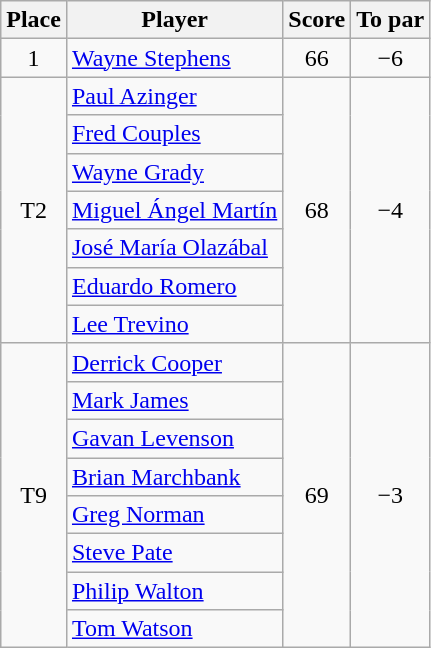<table class="wikitable">
<tr>
<th>Place</th>
<th>Player</th>
<th>Score</th>
<th>To par</th>
</tr>
<tr>
<td align=center>1</td>
<td> <a href='#'>Wayne Stephens</a></td>
<td align=center>66</td>
<td align=center>−6</td>
</tr>
<tr>
<td rowspan="7" align=center>T2</td>
<td> <a href='#'>Paul Azinger</a></td>
<td rowspan="7" align=center>68</td>
<td rowspan="7" align=center>−4</td>
</tr>
<tr>
<td> <a href='#'>Fred Couples</a></td>
</tr>
<tr>
<td> <a href='#'>Wayne Grady</a></td>
</tr>
<tr>
<td> <a href='#'>Miguel Ángel Martín</a></td>
</tr>
<tr>
<td> <a href='#'>José María Olazábal</a></td>
</tr>
<tr>
<td> <a href='#'>Eduardo Romero</a></td>
</tr>
<tr>
<td> <a href='#'>Lee Trevino</a></td>
</tr>
<tr>
<td rowspan="8" align=center>T9</td>
<td> <a href='#'>Derrick Cooper</a></td>
<td rowspan="8" align=center>69</td>
<td rowspan="8" align=center>−3</td>
</tr>
<tr>
<td> <a href='#'>Mark James</a></td>
</tr>
<tr>
<td> <a href='#'>Gavan Levenson</a></td>
</tr>
<tr>
<td> <a href='#'>Brian Marchbank</a></td>
</tr>
<tr>
<td> <a href='#'>Greg Norman</a></td>
</tr>
<tr>
<td> <a href='#'>Steve Pate</a></td>
</tr>
<tr>
<td> <a href='#'>Philip Walton</a></td>
</tr>
<tr>
<td> <a href='#'>Tom Watson</a></td>
</tr>
</table>
